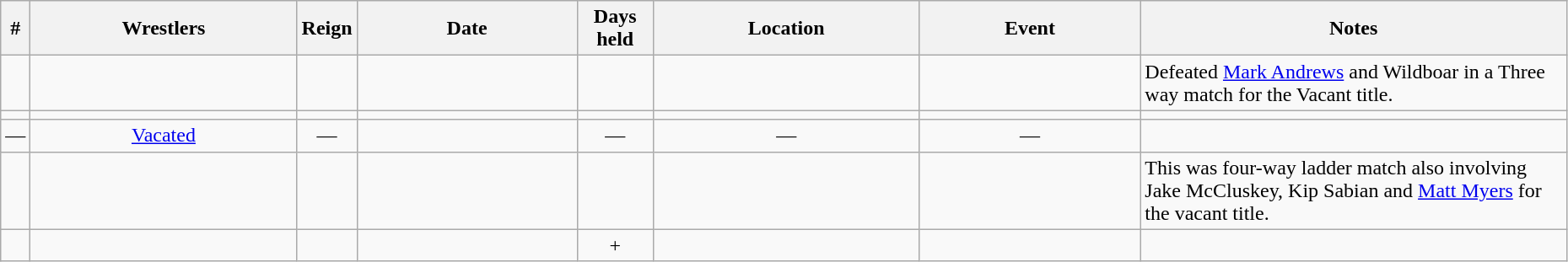<table class="wikitable sortable"  style="width:98%; text-align:center;">
<tr>
<th style="width:0;">#</th>
<th style="width:18%;">Wrestlers</th>
<th style="width:0;">Reign</th>
<th style="width:15%;">Date</th>
<th style="width:5%;">Days<br>held</th>
<th style="width:18%;">Location</th>
<th style="width:15%;">Event</th>
<th style="width:50%;" class="unsortable">Notes</th>
</tr>
<tr>
<td></td>
<td></td>
<td></td>
<td></td>
<td></td>
<td></td>
<td></td>
<td align="left">Defeated <a href='#'>Mark Andrews</a> and Wildboar in a Three way match for the Vacant title.</td>
</tr>
<tr>
<td></td>
<td></td>
<td></td>
<td></td>
<td></td>
<td></td>
<td></td>
<td align="left"></td>
</tr>
<tr>
<td>—</td>
<td><a href='#'>Vacated</a></td>
<td>—</td>
<td></td>
<td>—</td>
<td>—</td>
<td>—</td>
<td align="left"></td>
</tr>
<tr>
<td></td>
<td></td>
<td></td>
<td></td>
<td></td>
<td></td>
<td></td>
<td align="left">This was four-way ladder match also involving Jake McCluskey, Kip Sabian and <a href='#'>Matt Myers</a> for the vacant title.</td>
</tr>
<tr>
<td></td>
<td></td>
<td></td>
<td></td>
<td>+</td>
<td></td>
<td></td>
<td align="left"></td>
</tr>
</table>
